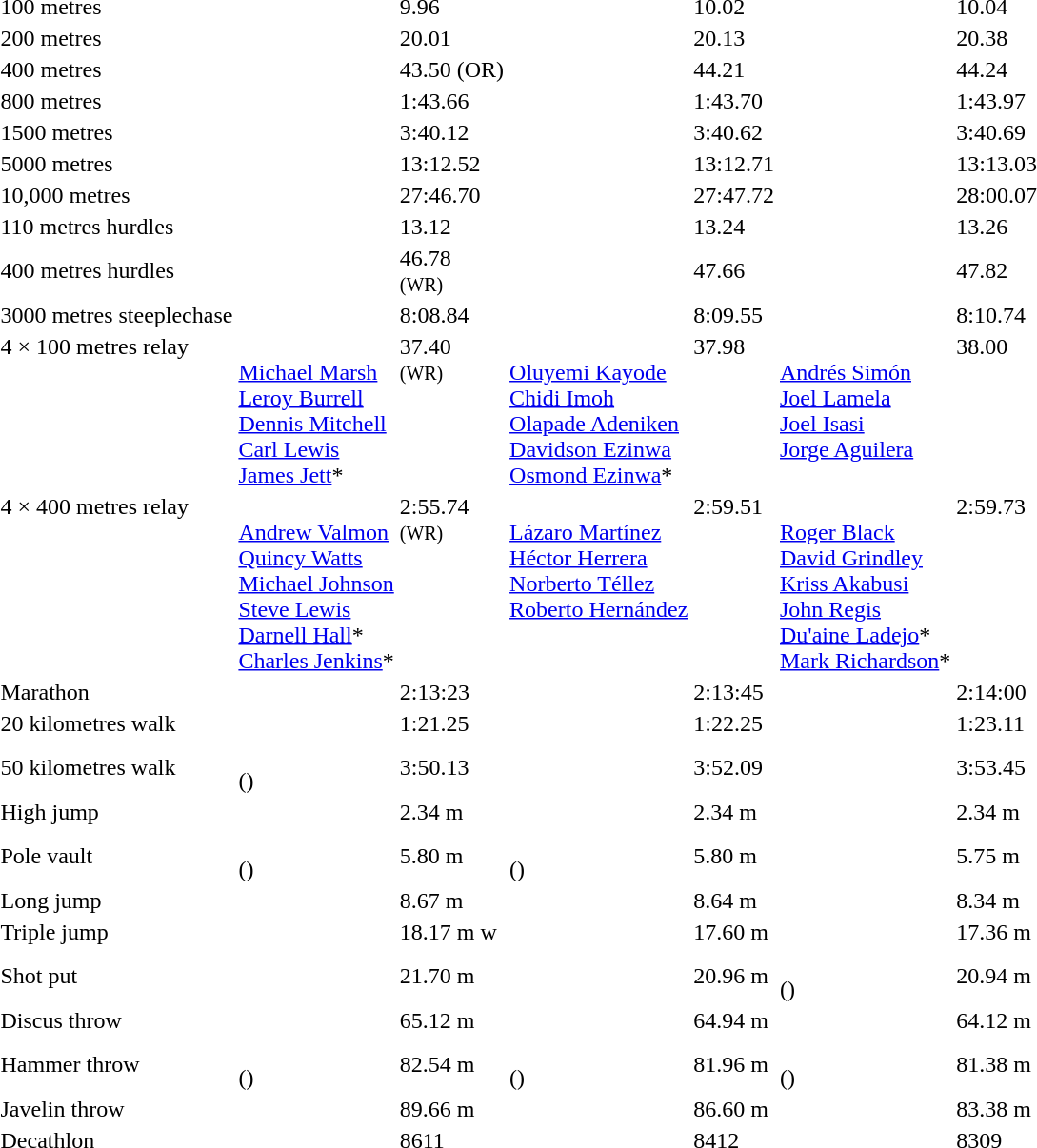<table>
<tr>
<td>100 metres<br></td>
<td></td>
<td>9.96</td>
<td></td>
<td>10.02</td>
<td></td>
<td>10.04</td>
</tr>
<tr>
<td>200 metres<br></td>
<td></td>
<td>20.01</td>
<td></td>
<td>20.13</td>
<td></td>
<td>20.38</td>
</tr>
<tr>
<td>400 metres<br></td>
<td></td>
<td>43.50 (OR)</td>
<td></td>
<td>44.21</td>
<td></td>
<td>44.24</td>
</tr>
<tr>
<td>800 metres<br></td>
<td></td>
<td>1:43.66</td>
<td></td>
<td>1:43.70</td>
<td></td>
<td>1:43.97</td>
</tr>
<tr>
<td>1500 metres<br></td>
<td></td>
<td>3:40.12</td>
<td></td>
<td>3:40.62</td>
<td></td>
<td>3:40.69</td>
</tr>
<tr>
<td>5000 metres<br></td>
<td></td>
<td>13:12.52</td>
<td></td>
<td>13:12.71</td>
<td></td>
<td>13:13.03</td>
</tr>
<tr>
<td>10,000 metres<br></td>
<td></td>
<td>27:46.70</td>
<td></td>
<td>27:47.72</td>
<td></td>
<td>28:00.07</td>
</tr>
<tr>
<td>110 metres hurdles<br></td>
<td></td>
<td>13.12</td>
<td></td>
<td>13.24</td>
<td></td>
<td>13.26</td>
</tr>
<tr>
<td>400 metres hurdles<br></td>
<td></td>
<td>46.78<br><small>(WR)</small></td>
<td></td>
<td>47.66</td>
<td></td>
<td>47.82</td>
</tr>
<tr>
<td>3000 metres steeplechase<br></td>
<td></td>
<td>8:08.84</td>
<td></td>
<td>8:09.55</td>
<td></td>
<td>8:10.74</td>
</tr>
<tr valign="top">
<td>4 × 100 metres relay<br></td>
<td valign=top><br><a href='#'>Michael Marsh</a><br><a href='#'>Leroy Burrell</a><br><a href='#'>Dennis Mitchell</a><br><a href='#'>Carl Lewis</a><br><a href='#'>James Jett</a>*</td>
<td>37.40<br><small>(WR)</small></td>
<td valign=top><br><a href='#'>Oluyemi Kayode</a><br><a href='#'>Chidi Imoh</a><br><a href='#'>Olapade Adeniken</a><br><a href='#'>Davidson Ezinwa</a><br><a href='#'>Osmond Ezinwa</a>*</td>
<td>37.98</td>
<td valign=top><br><a href='#'>Andrés Simón</a><br><a href='#'>Joel Lamela</a><br><a href='#'>Joel Isasi</a><br><a href='#'>Jorge Aguilera</a></td>
<td>38.00</td>
</tr>
<tr valign="top">
<td>4 × 400 metres relay<br></td>
<td valign=top><br><a href='#'>Andrew Valmon</a><br><a href='#'>Quincy Watts</a><br><a href='#'>Michael Johnson</a><br><a href='#'>Steve Lewis</a><br><a href='#'>Darnell Hall</a>*<br><a href='#'>Charles Jenkins</a>*</td>
<td>2:55.74<br><small>(WR)</small></td>
<td valign=top><br><a href='#'>Lázaro Martínez</a><br><a href='#'>Héctor Herrera</a><br><a href='#'>Norberto Téllez</a><br><a href='#'>Roberto Hernández</a></td>
<td>2:59.51</td>
<td valign=top><br><a href='#'>Roger Black</a><br><a href='#'>David Grindley</a><br><a href='#'>Kriss Akabusi</a><br><a href='#'>John Regis</a><br><a href='#'>Du'aine Ladejo</a>*<br><a href='#'>Mark Richardson</a>*</td>
<td>2:59.73</td>
</tr>
<tr>
<td>Marathon<br></td>
<td></td>
<td>2:13:23</td>
<td></td>
<td>2:13:45</td>
<td></td>
<td>2:14:00</td>
</tr>
<tr>
<td>20 kilometres walk<br></td>
<td></td>
<td>1:21.25</td>
<td></td>
<td>1:22.25</td>
<td></td>
<td>1:23.11</td>
</tr>
<tr>
<td>50 kilometres walk<br></td>
<td><br>()</td>
<td>3:50.13</td>
<td></td>
<td>3:52.09</td>
<td></td>
<td>3:53.45</td>
</tr>
<tr valign="top">
<td rowspan=3>High jump<br></td>
<td rowspan=3></td>
<td rowspan=3>2.34 m</td>
<td rowspan=3></td>
<td rowspan=3>2.34 m</td>
<td></td>
<td rowspan=3>2.34 m</td>
</tr>
<tr>
<td></td>
</tr>
<tr>
<td></td>
</tr>
<tr>
<td>Pole vault<br></td>
<td><br>()</td>
<td>5.80 m</td>
<td><br>()</td>
<td>5.80 m</td>
<td></td>
<td>5.75 m</td>
</tr>
<tr>
<td>Long jump<br></td>
<td></td>
<td>8.67 m</td>
<td></td>
<td>8.64 m</td>
<td></td>
<td>8.34 m</td>
</tr>
<tr>
<td>Triple jump<br></td>
<td></td>
<td>18.17 m w</td>
<td></td>
<td>17.60 m</td>
<td></td>
<td>17.36 m</td>
</tr>
<tr>
<td>Shot put<br></td>
<td></td>
<td>21.70 m</td>
<td></td>
<td>20.96 m</td>
<td><br>()</td>
<td>20.94 m</td>
</tr>
<tr>
<td>Discus throw<br></td>
<td></td>
<td>65.12 m</td>
<td></td>
<td>64.94 m</td>
<td></td>
<td>64.12 m</td>
</tr>
<tr>
<td>Hammer throw<br></td>
<td><br>()</td>
<td>82.54 m</td>
<td><br>()</td>
<td>81.96 m</td>
<td><br>()</td>
<td>81.38 m</td>
</tr>
<tr>
<td>Javelin throw<br></td>
<td></td>
<td>89.66 m</td>
<td></td>
<td>86.60 m</td>
<td></td>
<td>83.38 m</td>
</tr>
<tr>
<td>Decathlon<br></td>
<td></td>
<td>8611</td>
<td></td>
<td>8412</td>
<td></td>
<td>8309</td>
</tr>
</table>
